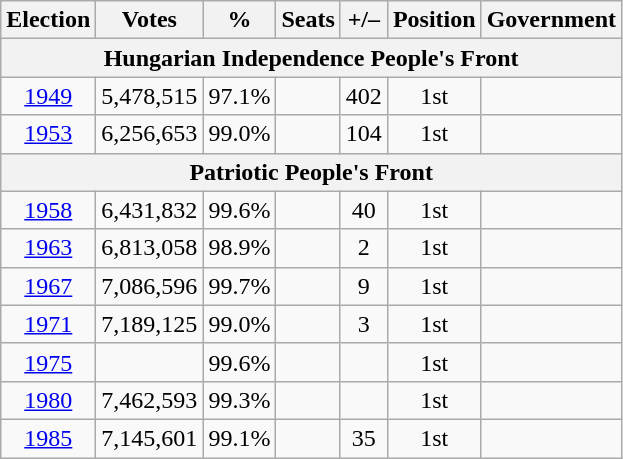<table class="wikitable" style="text-align:center">
<tr>
<th>Election</th>
<th>Votes</th>
<th>%</th>
<th>Seats</th>
<th>+/–</th>
<th>Position</th>
<th>Government</th>
</tr>
<tr>
<th colspan="7">Hungarian Independence People's Front</th>
</tr>
<tr>
<td><a href='#'>1949</a></td>
<td>5,478,515</td>
<td>97.1%</td>
<td></td>
<td> 402</td>
<td> 1st</td>
<td></td>
</tr>
<tr>
<td><a href='#'>1953</a></td>
<td>6,256,653</td>
<td>99.0%</td>
<td></td>
<td> 104</td>
<td> 1st</td>
<td></td>
</tr>
<tr>
<th colspan="7">Patriotic People's Front</th>
</tr>
<tr>
<td><a href='#'>1958</a></td>
<td>6,431,832</td>
<td>99.6%</td>
<td></td>
<td> 40</td>
<td> 1st</td>
<td></td>
</tr>
<tr>
<td><a href='#'>1963</a></td>
<td>6,813,058</td>
<td>98.9%</td>
<td></td>
<td> 2</td>
<td> 1st</td>
<td></td>
</tr>
<tr>
<td><a href='#'>1967</a></td>
<td>7,086,596</td>
<td>99.7%</td>
<td></td>
<td> 9</td>
<td> 1st</td>
<td></td>
</tr>
<tr>
<td><a href='#'>1971</a></td>
<td>7,189,125</td>
<td>99.0%</td>
<td></td>
<td> 3</td>
<td> 1st</td>
<td></td>
</tr>
<tr>
<td><a href='#'>1975</a></td>
<td></td>
<td>99.6%</td>
<td></td>
<td></td>
<td> 1st</td>
<td></td>
</tr>
<tr>
<td><a href='#'>1980</a></td>
<td>7,462,593</td>
<td>99.3%</td>
<td></td>
<td></td>
<td> 1st</td>
<td></td>
</tr>
<tr>
<td><a href='#'>1985</a></td>
<td>7,145,601</td>
<td>99.1%</td>
<td></td>
<td> 35</td>
<td> 1st</td>
<td></td>
</tr>
</table>
